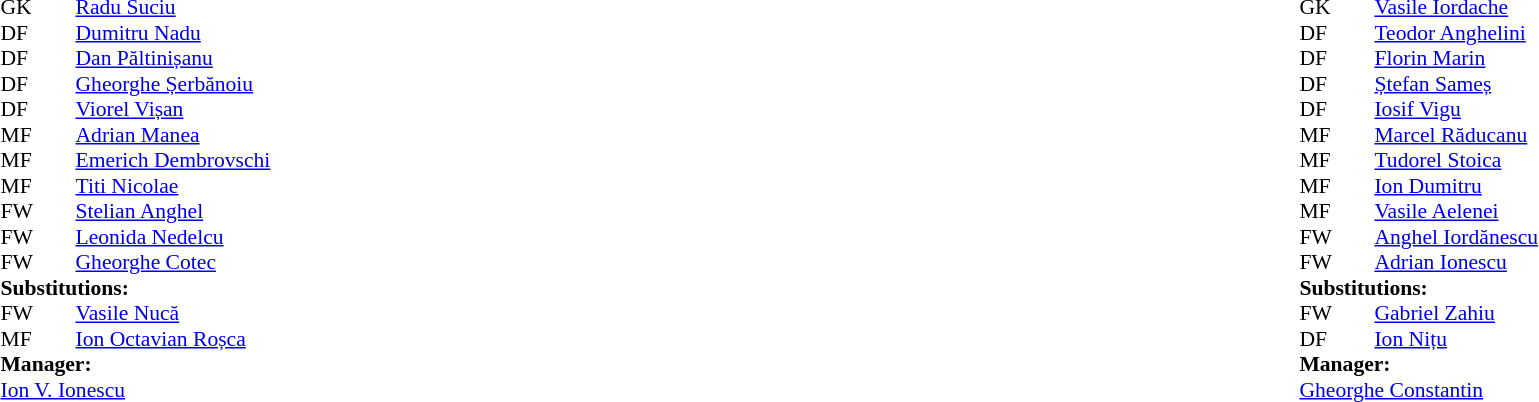<table style="width:100%;">
<tr>
<td style="vertical-align:top; width:50%;"><br><table style="font-size: 90%" cellspacing="0" cellpadding="0">
<tr>
<th width=25></th>
<th width=25></th>
</tr>
<tr>
<td>GK</td>
<td></td>
<td> <a href='#'>Radu Suciu</a></td>
</tr>
<tr>
<td>DF</td>
<td></td>
<td> <a href='#'>Dumitru Nadu</a></td>
</tr>
<tr>
<td>DF</td>
<td></td>
<td> <a href='#'>Dan Păltinișanu</a></td>
</tr>
<tr>
<td>DF</td>
<td></td>
<td> <a href='#'>Gheorghe Șerbănoiu</a></td>
</tr>
<tr>
<td>DF</td>
<td></td>
<td> <a href='#'>Viorel Vișan</a></td>
</tr>
<tr>
<td>MF</td>
<td></td>
<td> <a href='#'>Adrian Manea</a></td>
</tr>
<tr>
<td>MF</td>
<td></td>
<td> <a href='#'>Emerich Dembrovschi</a></td>
</tr>
<tr>
<td>MF</td>
<td></td>
<td> <a href='#'>Titi Nicolae</a> </td>
</tr>
<tr>
<td>FW</td>
<td></td>
<td> <a href='#'>Stelian Anghel</a></td>
</tr>
<tr>
<td>FW</td>
<td></td>
<td> <a href='#'>Leonida Nedelcu</a> </td>
</tr>
<tr>
<td>FW</td>
<td></td>
<td> <a href='#'>Gheorghe Cotec</a></td>
</tr>
<tr>
<td colspan=3><strong>Substitutions:</strong></td>
</tr>
<tr>
<td>FW</td>
<td></td>
<td> <a href='#'>Vasile Nucă</a> </td>
</tr>
<tr>
<td>MF</td>
<td></td>
<td> <a href='#'>Ion Octavian Roșca</a> </td>
</tr>
<tr>
<td colspan=3><strong>Manager:</strong></td>
</tr>
<tr>
<td colspan=4> <a href='#'>Ion V. Ionescu</a></td>
</tr>
</table>
</td>
<td valign="top"></td>
<td style="vertical-align:top; width:50%;"><br><table cellspacing="0" cellpadding="0" style="font-size:90%; margin:auto;">
<tr>
<th width=25></th>
<th width=25></th>
</tr>
<tr>
<td>GK</td>
<td></td>
<td> <a href='#'>Vasile Iordache</a></td>
</tr>
<tr>
<td>DF</td>
<td></td>
<td> <a href='#'>Teodor Anghelini</a></td>
</tr>
<tr>
<td>DF</td>
<td></td>
<td> <a href='#'>Florin Marin</a></td>
</tr>
<tr>
<td>DF</td>
<td></td>
<td> <a href='#'>Ștefan Sameș</a></td>
</tr>
<tr>
<td>DF</td>
<td></td>
<td> <a href='#'>Iosif Vigu</a></td>
</tr>
<tr>
<td>MF</td>
<td></td>
<td> <a href='#'>Marcel Răducanu</a></td>
</tr>
<tr>
<td>MF</td>
<td></td>
<td> <a href='#'>Tudorel Stoica</a> </td>
</tr>
<tr>
<td>MF</td>
<td></td>
<td> <a href='#'>Ion Dumitru</a></td>
</tr>
<tr>
<td>MF</td>
<td></td>
<td> <a href='#'>Vasile Aelenei</a></td>
</tr>
<tr>
<td>FW</td>
<td></td>
<td> <a href='#'>Anghel Iordănescu</a></td>
</tr>
<tr>
<td>FW</td>
<td></td>
<td> <a href='#'>Adrian Ionescu</a></td>
</tr>
<tr>
<td colspan=3><strong>Substitutions:</strong></td>
</tr>
<tr>
<td>FW</td>
<td></td>
<td> <a href='#'>Gabriel Zahiu</a> </td>
</tr>
<tr>
<td>DF</td>
<td></td>
<td> <a href='#'>Ion Nițu</a> </td>
</tr>
<tr>
<td colspan=3><strong>Manager:</strong></td>
</tr>
<tr>
<td colspan=4> <a href='#'>Gheorghe Constantin</a></td>
</tr>
</table>
</td>
</tr>
</table>
